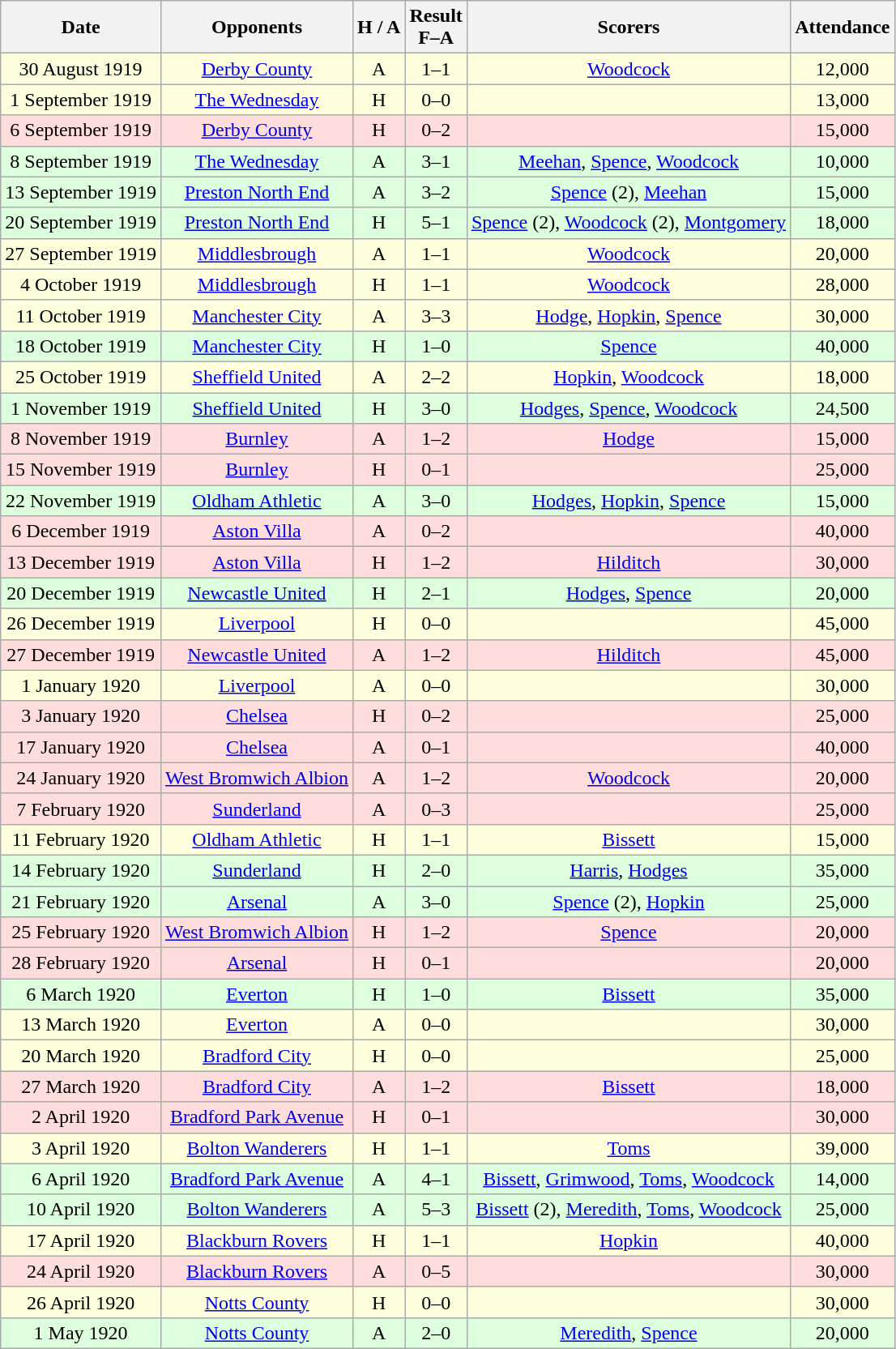<table class="wikitable" style="text-align:center">
<tr>
<th>Date</th>
<th>Opponents</th>
<th>H / A</th>
<th>Result<br>F–A</th>
<th>Scorers</th>
<th>Attendance</th>
</tr>
<tr style="background:#ffd">
<td>30 August 1919</td>
<td><a href='#'>Derby County</a></td>
<td>A</td>
<td>1–1</td>
<td><a href='#'>Woodcock</a></td>
<td>12,000</td>
</tr>
<tr style="background:#ffd">
<td>1 September 1919</td>
<td><a href='#'>The Wednesday</a></td>
<td>H</td>
<td>0–0</td>
<td></td>
<td>13,000</td>
</tr>
<tr style="background:#fdd">
<td>6 September 1919</td>
<td><a href='#'>Derby County</a></td>
<td>H</td>
<td>0–2</td>
<td></td>
<td>15,000</td>
</tr>
<tr style="background:#dfd">
<td>8 September 1919</td>
<td><a href='#'>The Wednesday</a></td>
<td>A</td>
<td>3–1</td>
<td><a href='#'>Meehan</a>, <a href='#'>Spence</a>, <a href='#'>Woodcock</a></td>
<td>10,000</td>
</tr>
<tr style="background:#dfd">
<td>13 September 1919</td>
<td><a href='#'>Preston North End</a></td>
<td>A</td>
<td>3–2</td>
<td><a href='#'>Spence</a> (2), <a href='#'>Meehan</a></td>
<td>15,000</td>
</tr>
<tr style="background:#dfd">
<td>20 September 1919</td>
<td><a href='#'>Preston North End</a></td>
<td>H</td>
<td>5–1</td>
<td><a href='#'>Spence</a> (2), <a href='#'>Woodcock</a> (2), <a href='#'>Montgomery</a></td>
<td>18,000</td>
</tr>
<tr style="background:#ffd">
<td>27 September 1919</td>
<td><a href='#'>Middlesbrough</a></td>
<td>A</td>
<td>1–1</td>
<td><a href='#'>Woodcock</a></td>
<td>20,000</td>
</tr>
<tr style="background:#ffd">
<td>4 October 1919</td>
<td><a href='#'>Middlesbrough</a></td>
<td>H</td>
<td>1–1</td>
<td><a href='#'>Woodcock</a></td>
<td>28,000</td>
</tr>
<tr style="background:#ffd">
<td>11 October 1919</td>
<td><a href='#'>Manchester City</a></td>
<td>A</td>
<td>3–3</td>
<td><a href='#'>Hodge</a>, <a href='#'>Hopkin</a>, <a href='#'>Spence</a></td>
<td>30,000</td>
</tr>
<tr style="background:#dfd">
<td>18 October 1919</td>
<td><a href='#'>Manchester City</a></td>
<td>H</td>
<td>1–0</td>
<td><a href='#'>Spence</a></td>
<td>40,000</td>
</tr>
<tr style="background:#ffd">
<td>25 October 1919</td>
<td><a href='#'>Sheffield United</a></td>
<td>A</td>
<td>2–2</td>
<td><a href='#'>Hopkin</a>, <a href='#'>Woodcock</a></td>
<td>18,000</td>
</tr>
<tr style="background:#dfd">
<td>1 November 1919</td>
<td><a href='#'>Sheffield United</a></td>
<td>H</td>
<td>3–0</td>
<td><a href='#'>Hodges</a>, <a href='#'>Spence</a>, <a href='#'>Woodcock</a></td>
<td>24,500</td>
</tr>
<tr style="background:#fdd">
<td>8 November 1919</td>
<td><a href='#'>Burnley</a></td>
<td>A</td>
<td>1–2</td>
<td><a href='#'>Hodge</a></td>
<td>15,000</td>
</tr>
<tr style="background:#fdd">
<td>15 November 1919</td>
<td><a href='#'>Burnley</a></td>
<td>H</td>
<td>0–1</td>
<td></td>
<td>25,000</td>
</tr>
<tr style="background:#dfd">
<td>22 November 1919</td>
<td><a href='#'>Oldham Athletic</a></td>
<td>A</td>
<td>3–0</td>
<td><a href='#'>Hodges</a>, <a href='#'>Hopkin</a>, <a href='#'>Spence</a></td>
<td>15,000</td>
</tr>
<tr style="background:#fdd">
<td>6 December 1919</td>
<td><a href='#'>Aston Villa</a></td>
<td>A</td>
<td>0–2</td>
<td></td>
<td>40,000</td>
</tr>
<tr style="background:#fdd">
<td>13 December 1919</td>
<td><a href='#'>Aston Villa</a></td>
<td>H</td>
<td>1–2</td>
<td><a href='#'>Hilditch</a></td>
<td>30,000</td>
</tr>
<tr style="background:#dfd">
<td>20 December 1919</td>
<td><a href='#'>Newcastle United</a></td>
<td>H</td>
<td>2–1</td>
<td><a href='#'>Hodges</a>, <a href='#'>Spence</a></td>
<td>20,000</td>
</tr>
<tr style="background:#ffd">
<td>26 December 1919</td>
<td><a href='#'>Liverpool</a></td>
<td>H</td>
<td>0–0</td>
<td></td>
<td>45,000</td>
</tr>
<tr style="background:#fdd">
<td>27 December 1919</td>
<td><a href='#'>Newcastle United</a></td>
<td>A</td>
<td>1–2</td>
<td><a href='#'>Hilditch</a></td>
<td>45,000</td>
</tr>
<tr style="background:#ffd">
<td>1 January 1920</td>
<td><a href='#'>Liverpool</a></td>
<td>A</td>
<td>0–0</td>
<td></td>
<td>30,000</td>
</tr>
<tr style="background:#fdd">
<td>3 January 1920</td>
<td><a href='#'>Chelsea</a></td>
<td>H</td>
<td>0–2</td>
<td></td>
<td>25,000</td>
</tr>
<tr style="background:#fdd">
<td>17 January 1920</td>
<td><a href='#'>Chelsea</a></td>
<td>A</td>
<td>0–1</td>
<td></td>
<td>40,000</td>
</tr>
<tr style="background:#fdd">
<td>24 January 1920</td>
<td><a href='#'>West Bromwich Albion</a></td>
<td>A</td>
<td>1–2</td>
<td><a href='#'>Woodcock</a></td>
<td>20,000</td>
</tr>
<tr style="background:#fdd">
<td>7 February 1920</td>
<td><a href='#'>Sunderland</a></td>
<td>A</td>
<td>0–3</td>
<td></td>
<td>25,000</td>
</tr>
<tr style="background:#ffd">
<td>11 February 1920</td>
<td><a href='#'>Oldham Athletic</a></td>
<td>H</td>
<td>1–1</td>
<td><a href='#'>Bissett</a></td>
<td>15,000</td>
</tr>
<tr style="background:#dfd">
<td>14 February 1920</td>
<td><a href='#'>Sunderland</a></td>
<td>H</td>
<td>2–0</td>
<td><a href='#'>Harris</a>, <a href='#'>Hodges</a></td>
<td>35,000</td>
</tr>
<tr style="background:#dfd">
<td>21 February 1920</td>
<td><a href='#'>Arsenal</a></td>
<td>A</td>
<td>3–0</td>
<td><a href='#'>Spence</a> (2), <a href='#'>Hopkin</a></td>
<td>25,000</td>
</tr>
<tr style="background:#fdd">
<td>25 February 1920</td>
<td><a href='#'>West Bromwich Albion</a></td>
<td>H</td>
<td>1–2</td>
<td><a href='#'>Spence</a></td>
<td>20,000</td>
</tr>
<tr style="background:#fdd">
<td>28 February 1920</td>
<td><a href='#'>Arsenal</a></td>
<td>H</td>
<td>0–1</td>
<td></td>
<td>20,000</td>
</tr>
<tr style="background:#dfd">
<td>6 March 1920</td>
<td><a href='#'>Everton</a></td>
<td>H</td>
<td>1–0</td>
<td><a href='#'>Bissett</a></td>
<td>35,000</td>
</tr>
<tr style="background:#ffd">
<td>13 March 1920</td>
<td><a href='#'>Everton</a></td>
<td>A</td>
<td>0–0</td>
<td></td>
<td>30,000</td>
</tr>
<tr style="background:#ffd">
<td>20 March 1920</td>
<td><a href='#'>Bradford City</a></td>
<td>H</td>
<td>0–0</td>
<td></td>
<td>25,000</td>
</tr>
<tr style="background:#fdd">
<td>27 March 1920</td>
<td><a href='#'>Bradford City</a></td>
<td>A</td>
<td>1–2</td>
<td><a href='#'>Bissett</a></td>
<td>18,000</td>
</tr>
<tr style="background:#fdd">
<td>2 April 1920</td>
<td><a href='#'>Bradford Park Avenue</a></td>
<td>H</td>
<td>0–1</td>
<td></td>
<td>30,000</td>
</tr>
<tr style="background:#ffd">
<td>3 April 1920</td>
<td><a href='#'>Bolton Wanderers</a></td>
<td>H</td>
<td>1–1</td>
<td><a href='#'>Toms</a></td>
<td>39,000</td>
</tr>
<tr style="background:#dfd">
<td>6 April 1920</td>
<td><a href='#'>Bradford Park Avenue</a></td>
<td>A</td>
<td>4–1</td>
<td><a href='#'>Bissett</a>, <a href='#'>Grimwood</a>, <a href='#'>Toms</a>, <a href='#'>Woodcock</a></td>
<td>14,000</td>
</tr>
<tr style="background:#dfd">
<td>10 April 1920</td>
<td><a href='#'>Bolton Wanderers</a></td>
<td>A</td>
<td>5–3</td>
<td><a href='#'>Bissett</a> (2), <a href='#'>Meredith</a>, <a href='#'>Toms</a>, <a href='#'>Woodcock</a></td>
<td>25,000</td>
</tr>
<tr style="background:#ffd">
<td>17 April 1920</td>
<td><a href='#'>Blackburn Rovers</a></td>
<td>H</td>
<td>1–1</td>
<td><a href='#'>Hopkin</a></td>
<td>40,000</td>
</tr>
<tr style="background:#fdd">
<td>24 April 1920</td>
<td><a href='#'>Blackburn Rovers</a></td>
<td>A</td>
<td>0–5</td>
<td></td>
<td>30,000</td>
</tr>
<tr style="background:#ffd">
<td>26 April 1920</td>
<td><a href='#'>Notts County</a></td>
<td>H</td>
<td>0–0</td>
<td></td>
<td>30,000</td>
</tr>
<tr style="background:#dfd">
<td>1 May 1920</td>
<td><a href='#'>Notts County</a></td>
<td>A</td>
<td>2–0</td>
<td><a href='#'>Meredith</a>, <a href='#'>Spence</a></td>
<td>20,000</td>
</tr>
</table>
